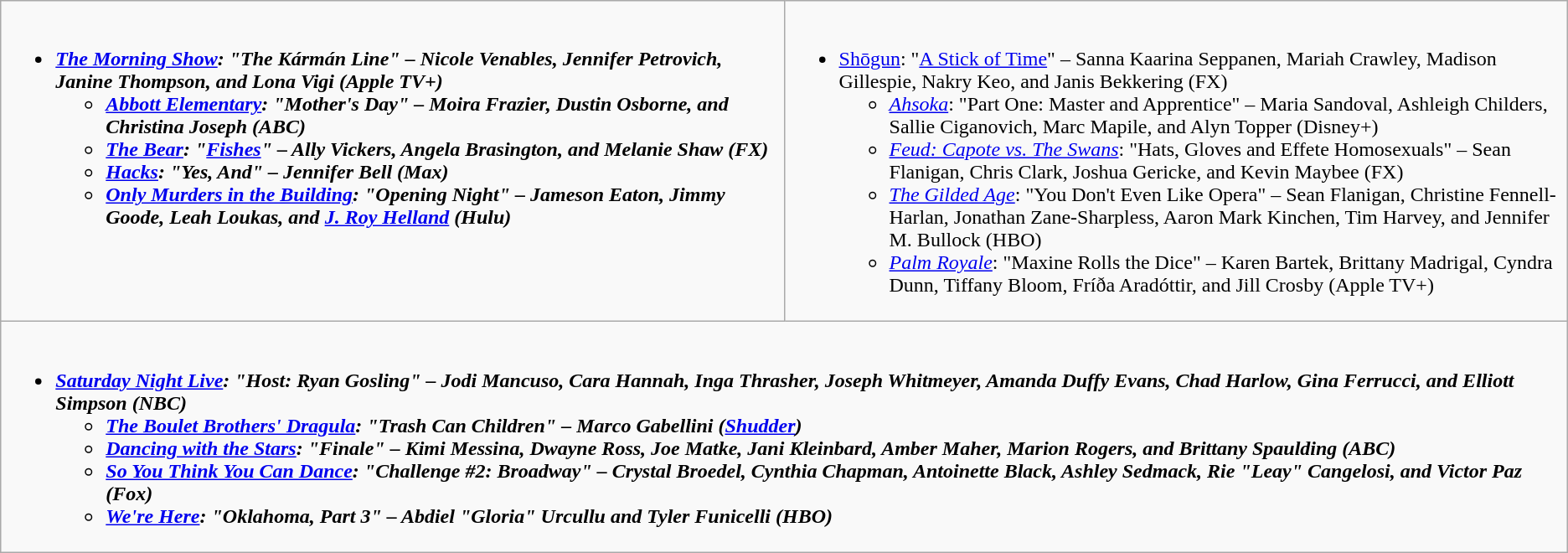<table class="wikitable">
<tr>
<td style="vertical-align:top;" width="50%"><br><ul><li><strong><em><a href='#'>The Morning Show</a><em>: "The Kármán Line" – Nicole Venables, Jennifer Petrovich, Janine Thompson, and Lona Vigi (Apple TV+)<strong><ul><li></em><a href='#'>Abbott Elementary</a><em>: "Mother's Day" – Moira Frazier, Dustin Osborne, and Christina Joseph (ABC)</li><li></em><a href='#'>The Bear</a><em>: "<a href='#'>Fishes</a>" – Ally Vickers, Angela Brasington, and Melanie Shaw (FX)</li><li></em><a href='#'>Hacks</a><em>: "Yes, And" – Jennifer Bell (Max)</li><li></em><a href='#'>Only Murders in the Building</a><em>: "Opening Night" – Jameson Eaton, Jimmy Goode, Leah Loukas, and <a href='#'>J. Roy Helland</a> (Hulu)</li></ul></li></ul></td>
<td style="vertical-align:top;" width="50%"><br><ul><li></em></strong><a href='#'>Shōgun</a></em>: "<a href='#'>A Stick of Time</a>" – Sanna Kaarina Seppanen, Mariah Crawley, Madison Gillespie, Nakry Keo, and Janis Bekkering (FX)</strong><ul><li><em><a href='#'>Ahsoka</a></em>: "Part One: Master and Apprentice" – Maria Sandoval, Ashleigh Childers, Sallie Ciganovich, Marc Mapile, and Alyn Topper (Disney+)</li><li><em><a href='#'>Feud: Capote vs. The Swans</a></em>: "Hats, Gloves and Effete Homosexuals" – Sean Flanigan, Chris Clark, Joshua Gericke, and Kevin Maybee (FX)</li><li><em><a href='#'>The Gilded Age</a></em>: "You Don't Even Like Opera" – Sean Flanigan, Christine Fennell-Harlan, Jonathan Zane-Sharpless, Aaron Mark Kinchen, Tim Harvey, and Jennifer M. Bullock (HBO)</li><li><em><a href='#'>Palm Royale</a></em>: "Maxine Rolls the Dice" – Karen Bartek, Brittany Madrigal, Cyndra Dunn, Tiffany Bloom, Fríða Aradóttir, and Jill Crosby (Apple TV+)</li></ul></li></ul></td>
</tr>
<tr>
<td style="vertical-align:top;" width="50%" colspan="2"><br><ul><li><strong><em><a href='#'>Saturday Night Live</a><em>: "Host: Ryan Gosling" – Jodi Mancuso, Cara Hannah, Inga Thrasher, Joseph Whitmeyer, Amanda Duffy Evans, Chad Harlow, Gina Ferrucci, and Elliott Simpson (NBC)<strong><ul><li></em><a href='#'>The Boulet Brothers' Dragula</a><em>: "Trash Can Children" – Marco Gabellini (<a href='#'>Shudder</a>)</li><li></em><a href='#'>Dancing with the Stars</a><em>: "Finale" – Kimi Messina, Dwayne Ross, Joe Matke, Jani Kleinbard, Amber Maher, Marion Rogers, and Brittany Spaulding (ABC)</li><li></em><a href='#'>So You Think You Can Dance</a><em>: "Challenge #2: Broadway" – Crystal Broedel, Cynthia Chapman, Antoinette Black, Ashley Sedmack, Rie "Leay" Cangelosi, and Victor Paz (Fox)</li><li></em><a href='#'>We're Here</a><em>: "Oklahoma, Part 3" – Abdiel "Gloria" Urcullu and Tyler Funicelli (HBO)</li></ul></li></ul></td>
</tr>
</table>
